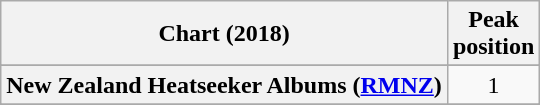<table class="wikitable sortable plainrowheaders" style="text-align:center">
<tr>
<th scope="col">Chart (2018)</th>
<th scope="col">Peak<br>position</th>
</tr>
<tr>
</tr>
<tr>
<th scope="row">New Zealand Heatseeker Albums (<a href='#'>RMNZ</a>)</th>
<td>1</td>
</tr>
<tr>
</tr>
<tr>
</tr>
</table>
